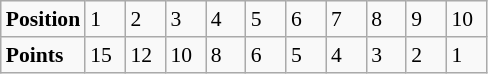<table class="wikitable" style="font-size: 90%;">
<tr>
<td><strong>Position</strong></td>
<td width=20>1</td>
<td width=20>2</td>
<td width=20>3</td>
<td width=20>4</td>
<td width=20>5</td>
<td width=20>6</td>
<td width=20>7</td>
<td width=20>8</td>
<td width=20>9</td>
<td width=20>10</td>
</tr>
<tr>
<td><strong>Points</strong></td>
<td>15</td>
<td>12</td>
<td>10</td>
<td>8</td>
<td>6</td>
<td>5</td>
<td>4</td>
<td>3</td>
<td>2</td>
<td>1</td>
</tr>
</table>
